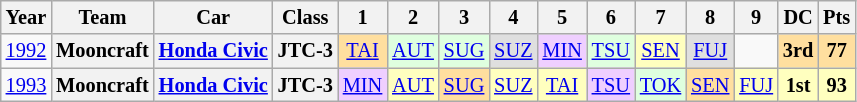<table class="wikitable" style="text-align:center; font-size:85%">
<tr>
<th>Year</th>
<th>Team</th>
<th>Car</th>
<th>Class</th>
<th>1</th>
<th>2</th>
<th>3</th>
<th>4</th>
<th>5</th>
<th>6</th>
<th>7</th>
<th>8</th>
<th>9</th>
<th>DC</th>
<th>Pts</th>
</tr>
<tr>
<td><a href='#'>1992</a></td>
<th>Mooncraft</th>
<th nowrap><a href='#'>Honda Civic</a></th>
<th nowrap>JTC-3</th>
<td style="background:#FFDF9F;"><a href='#'>TAI</a><br></td>
<td style="background:#DFFFDF;"><a href='#'>AUT</a><br></td>
<td style="background:#DFFFDF;"><a href='#'>SUG</a><br></td>
<td style="background:#DFDFDF;"><a href='#'>SUZ</a><br></td>
<td style="background:#EFCFFF;"><a href='#'>MIN</a><br></td>
<td style="background:#DFFFDF;"><a href='#'>TSU</a><br></td>
<td style="background:#FFFFBF;"><a href='#'>SEN</a><br></td>
<td style="background:#DFDFDF;"><a href='#'>FUJ</a><br></td>
<td></td>
<td style="background:#FFDF9F;"><strong>3rd</strong></td>
<td style="background:#FFDF9F;"><strong>77</strong></td>
</tr>
<tr>
<td><a href='#'>1993</a></td>
<th>Mooncraft</th>
<th nowrap><a href='#'>Honda Civic</a></th>
<th nowrap>JTC-3</th>
<td style="background:#EFCFFF;"><a href='#'>MIN</a><br></td>
<td style="background:#FFFFBF;"><a href='#'>AUT</a><br></td>
<td style="background:#FFDF9F;"><a href='#'>SUG</a><br></td>
<td style="background:#FFFFBF;"><a href='#'>SUZ</a><br></td>
<td style="background:#FFFFBF;"><a href='#'>TAI</a><br></td>
<td style="background:#EFCFFF;"><a href='#'>TSU</a><br></td>
<td style="background:#DFFFDF;"><a href='#'>TOK</a><br></td>
<td style="background:#FFDF9F;"><a href='#'>SEN</a><br></td>
<td style="background:#FFFFBF;"><a href='#'>FUJ</a><br></td>
<td style="background:#FFFFBF;"><strong>1st</strong></td>
<td style="background:#FFFFBF;"><strong>93</strong></td>
</tr>
</table>
